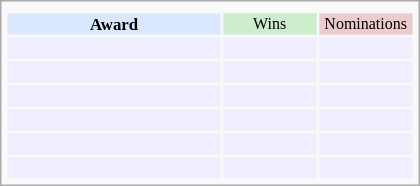<table class="infobox" style="width: 25em; text-align: left; font-size: 70%; vertical-align: middle;">
<tr>
<td colspan="3" style="text-align:center;"></td>
</tr>
<tr bgcolor=#D9E8FF style="text-align:center;">
<th style="vertical-align: middle;">Award</th>
<td style="background:#cceecc; font-size:8pt;" width="60px">Wins</td>
<td style="background:#eecccc; font-size:8pt;" width="60px">Nominations</td>
</tr>
<tr bgcolor=#eeeeff>
<td align="center"><br></td>
<td></td>
<td></td>
</tr>
<tr bgcolor=#eeeeff>
<td align="center"><br></td>
<td></td>
<td></td>
</tr>
<tr bgcolor=#eeeeff>
<td align="center"><br></td>
<td></td>
<td></td>
</tr>
<tr bgcolor=#eeeeff>
<td align="center"><br></td>
<td></td>
<td></td>
</tr>
<tr bgcolor=#eeeeff>
<td align="center"><br></td>
<td></td>
<td></td>
</tr>
<tr bgcolor=#eeeeff>
<td align="center"><br></td>
<td></td>
<td></td>
</tr>
</table>
